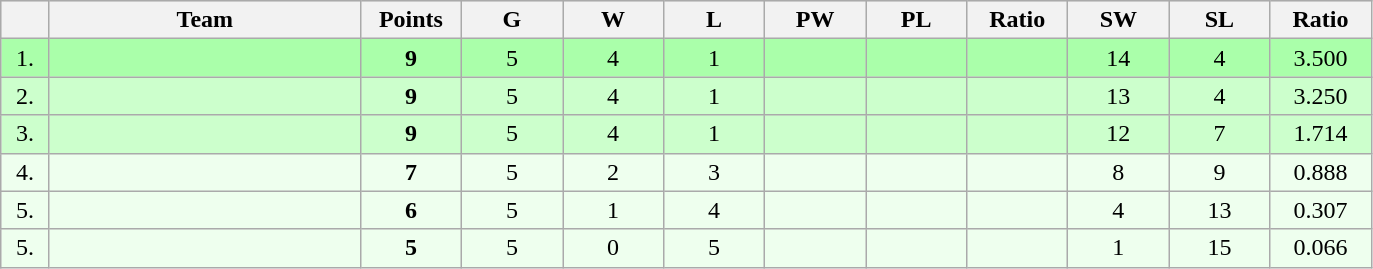<table class=wikitable style="text-align:center">
<tr style="background: #DCDCDC">
<th width="25"></th>
<th width="200">Team</th>
<th width="60">Points</th>
<th width="60">G</th>
<th width="60">W</th>
<th width="60">L</th>
<th width="60">PW</th>
<th width="60">PL</th>
<th width="60">Ratio</th>
<th width="60">SW</th>
<th width="60">SL</th>
<th width="60">Ratio</th>
</tr>
<tr style="background: #AAFFAA">
<td>1.</td>
<td align=left></td>
<td><strong>9</strong></td>
<td>5</td>
<td>4</td>
<td>1</td>
<td></td>
<td></td>
<td></td>
<td>14</td>
<td>4</td>
<td>3.500</td>
</tr>
<tr style="background: #CCFFCC">
<td>2.</td>
<td align=left></td>
<td><strong>9</strong></td>
<td>5</td>
<td>4</td>
<td>1</td>
<td></td>
<td></td>
<td></td>
<td>13</td>
<td>4</td>
<td>3.250</td>
</tr>
<tr style="background: #CCFFCC">
<td>3.</td>
<td align=left></td>
<td><strong>9</strong></td>
<td>5</td>
<td>4</td>
<td>1</td>
<td></td>
<td></td>
<td></td>
<td>12</td>
<td>7</td>
<td>1.714</td>
</tr>
<tr style="background: #EEFFEE">
<td>4.</td>
<td align=left></td>
<td><strong>7</strong></td>
<td>5</td>
<td>2</td>
<td>3</td>
<td></td>
<td></td>
<td></td>
<td>8</td>
<td>9</td>
<td>0.888</td>
</tr>
<tr style="background: #EEFFEE">
<td>5.</td>
<td align=left></td>
<td><strong>6</strong></td>
<td>5</td>
<td>1</td>
<td>4</td>
<td></td>
<td></td>
<td></td>
<td>4</td>
<td>13</td>
<td>0.307</td>
</tr>
<tr style="background: #EEFFEE">
<td>5.</td>
<td align=left></td>
<td><strong>5</strong></td>
<td>5</td>
<td>0</td>
<td>5</td>
<td></td>
<td></td>
<td></td>
<td>1</td>
<td>15</td>
<td>0.066</td>
</tr>
</table>
